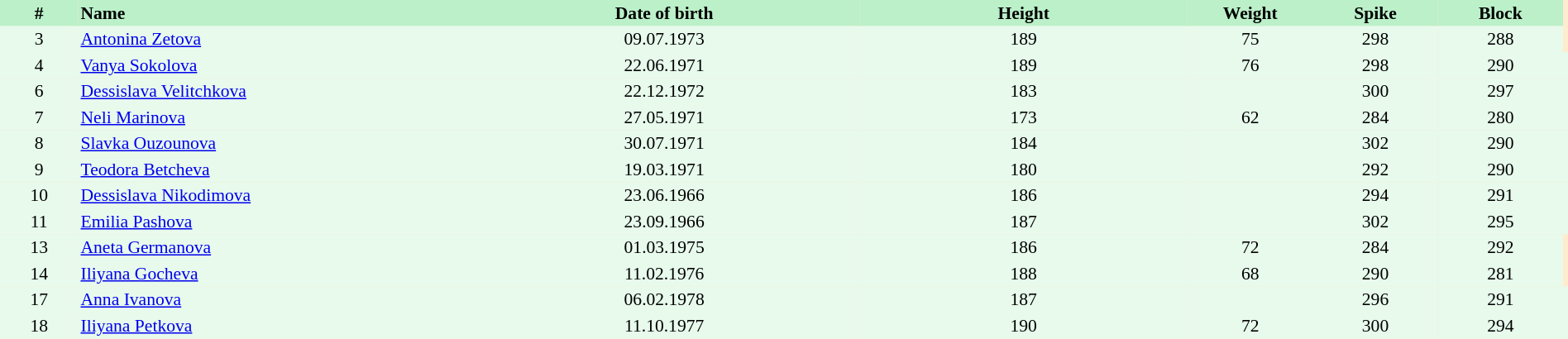<table border=0 cellpadding=2 cellspacing=0  |- bgcolor=#FFECCE style="text-align:center; font-size:90%;" width=100%>
<tr bgcolor=#BBF0C9>
<th width=5%>#</th>
<th width=25% align=left>Name</th>
<th width=25%>Date of birth</th>
<th width=21%>Height</th>
<th width=8%>Weight</th>
<th width=8%>Spike</th>
<th width=8%>Block</th>
</tr>
<tr bgcolor=#E7FAEC>
<td>3</td>
<td align=left><a href='#'>Antonina Zetova</a></td>
<td>09.07.1973</td>
<td>189</td>
<td>75</td>
<td>298</td>
<td>288</td>
</tr>
<tr bgcolor=#E7FAEC>
<td>4</td>
<td align=left><a href='#'>Vanya Sokolova</a></td>
<td>22.06.1971</td>
<td>189</td>
<td>76</td>
<td>298</td>
<td>290</td>
<td></td>
</tr>
<tr bgcolor=#E7FAEC>
<td>6</td>
<td align=left><a href='#'>Dessislava Velitchkova</a></td>
<td>22.12.1972</td>
<td>183</td>
<td></td>
<td>300</td>
<td>297</td>
<td></td>
</tr>
<tr bgcolor=#E7FAEC>
<td>7</td>
<td align=left><a href='#'>Neli Marinova</a></td>
<td>27.05.1971</td>
<td>173</td>
<td>62</td>
<td>284</td>
<td>280</td>
<td></td>
</tr>
<tr bgcolor=#E7FAEC>
<td>8</td>
<td align=left><a href='#'>Slavka Ouzounova</a></td>
<td>30.07.1971</td>
<td>184</td>
<td></td>
<td>302</td>
<td>290</td>
<td></td>
</tr>
<tr bgcolor=#E7FAEC>
<td>9</td>
<td align=left><a href='#'>Teodora Betcheva</a></td>
<td>19.03.1971</td>
<td>180</td>
<td></td>
<td>292</td>
<td>290</td>
<td></td>
</tr>
<tr bgcolor=#E7FAEC>
<td>10</td>
<td align=left><a href='#'>Dessislava Nikodimova</a></td>
<td>23.06.1966</td>
<td>186</td>
<td></td>
<td>294</td>
<td>291</td>
<td></td>
</tr>
<tr bgcolor=#E7FAEC>
<td>11</td>
<td align=left><a href='#'>Emilia Pashova</a></td>
<td>23.09.1966</td>
<td>187</td>
<td></td>
<td>302</td>
<td>295</td>
<td></td>
</tr>
<tr bgcolor=#E7FAEC>
<td>13</td>
<td align=left><a href='#'>Aneta Germanova</a></td>
<td>01.03.1975</td>
<td>186</td>
<td>72</td>
<td>284</td>
<td>292</td>
</tr>
<tr bgcolor=#E7FAEC>
<td>14</td>
<td align=left><a href='#'>Iliyana Gocheva</a></td>
<td>11.02.1976</td>
<td>188</td>
<td>68</td>
<td>290</td>
<td>281</td>
</tr>
<tr bgcolor=#E7FAEC>
<td>17</td>
<td align=left><a href='#'>Anna Ivanova</a></td>
<td>06.02.1978</td>
<td>187</td>
<td></td>
<td>296</td>
<td>291</td>
<td></td>
</tr>
<tr bgcolor=#E7FAEC>
<td>18</td>
<td align=left><a href='#'>Iliyana Petkova</a></td>
<td>11.10.1977</td>
<td>190</td>
<td>72</td>
<td>300</td>
<td>294</td>
<td></td>
</tr>
</table>
